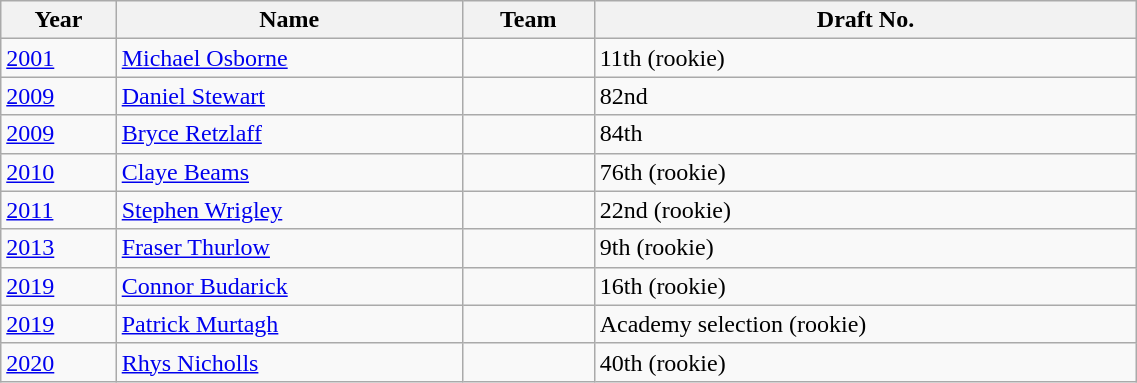<table class="wikitable" style="width:60%;">
<tr>
<th>Year</th>
<th>Name</th>
<th>Team</th>
<th>Draft No.</th>
</tr>
<tr>
<td><a href='#'>2001</a></td>
<td><a href='#'>Michael Osborne</a></td>
<td></td>
<td>11th (rookie)</td>
</tr>
<tr>
<td><a href='#'>2009</a></td>
<td><a href='#'>Daniel Stewart</a></td>
<td></td>
<td>82nd</td>
</tr>
<tr>
<td><a href='#'>2009</a></td>
<td><a href='#'>Bryce Retzlaff</a></td>
<td></td>
<td>84th</td>
</tr>
<tr>
<td><a href='#'>2010</a></td>
<td><a href='#'>Claye Beams</a></td>
<td></td>
<td>76th (rookie)</td>
</tr>
<tr>
<td><a href='#'>2011</a></td>
<td><a href='#'>Stephen Wrigley</a></td>
<td></td>
<td>22nd (rookie)</td>
</tr>
<tr>
<td><a href='#'>2013</a></td>
<td><a href='#'>Fraser Thurlow</a></td>
<td></td>
<td>9th (rookie)</td>
</tr>
<tr>
<td><a href='#'>2019</a></td>
<td><a href='#'>Connor Budarick</a></td>
<td></td>
<td>16th (rookie)</td>
</tr>
<tr>
<td><a href='#'>2019</a></td>
<td><a href='#'>Patrick Murtagh</a></td>
<td></td>
<td>Academy selection (rookie)</td>
</tr>
<tr>
<td><a href='#'>2020</a></td>
<td><a href='#'>Rhys Nicholls</a></td>
<td></td>
<td>40th (rookie)</td>
</tr>
</table>
